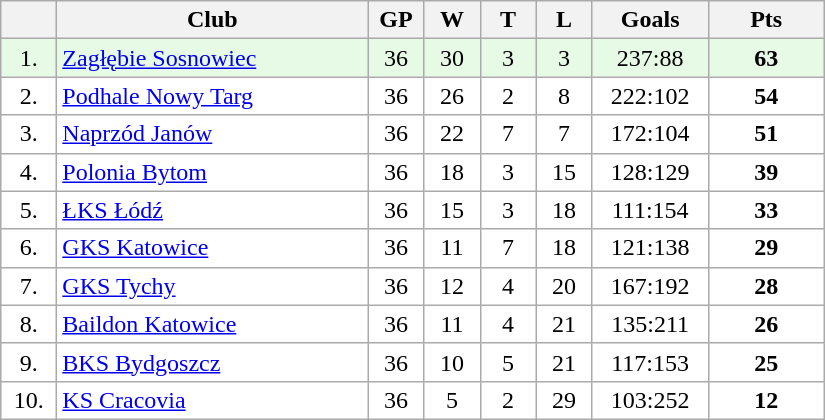<table class="wikitable">
<tr>
<th width="30"></th>
<th width="200">Club</th>
<th width="30">GP</th>
<th width="30">W</th>
<th width="30">T</th>
<th width="30">L</th>
<th width="70">Goals</th>
<th width="70">Pts</th>
</tr>
<tr bgcolor="#e6fae6" align="center">
<td>1.</td>
<td align="left"><a href='#'>Zagłębie Sosnowiec</a></td>
<td>36</td>
<td>30</td>
<td>3</td>
<td>3</td>
<td>237:88</td>
<td><strong>63</strong></td>
</tr>
<tr bgcolor="#FFFFFF" align="center">
<td>2.</td>
<td align="left"><a href='#'>Podhale Nowy Targ</a></td>
<td>36</td>
<td>26</td>
<td>2</td>
<td>8</td>
<td>222:102</td>
<td><strong>54</strong></td>
</tr>
<tr bgcolor="#FFFFFF" align="center">
<td>3.</td>
<td align="left"><a href='#'>Naprzód Janów</a></td>
<td>36</td>
<td>22</td>
<td>7</td>
<td>7</td>
<td>172:104</td>
<td><strong>51</strong></td>
</tr>
<tr bgcolor="#FFFFFF" align="center">
<td>4.</td>
<td align="left"><a href='#'>Polonia Bytom</a></td>
<td>36</td>
<td>18</td>
<td>3</td>
<td>15</td>
<td>128:129</td>
<td><strong>39</strong></td>
</tr>
<tr bgcolor="#FFFFFF" align="center">
<td>5.</td>
<td align="left"><a href='#'>ŁKS Łódź</a></td>
<td>36</td>
<td>15</td>
<td>3</td>
<td>18</td>
<td>111:154</td>
<td><strong>33</strong></td>
</tr>
<tr bgcolor="#FFFFFF" align="center">
<td>6.</td>
<td align="left"><a href='#'>GKS Katowice</a></td>
<td>36</td>
<td>11</td>
<td>7</td>
<td>18</td>
<td>121:138</td>
<td><strong>29</strong></td>
</tr>
<tr bgcolor="#FFFFFF" align="center">
<td>7.</td>
<td align="left"><a href='#'>GKS Tychy</a></td>
<td>36</td>
<td>12</td>
<td>4</td>
<td>20</td>
<td>167:192</td>
<td><strong>28</strong></td>
</tr>
<tr bgcolor="#FFFFFF" align="center">
<td>8.</td>
<td align="left"><a href='#'>Baildon Katowice</a></td>
<td>36</td>
<td>11</td>
<td>4</td>
<td>21</td>
<td>135:211</td>
<td><strong>26</strong></td>
</tr>
<tr bgcolor="#FFFFFF" align="center">
<td>9.</td>
<td align="left"><a href='#'>BKS Bydgoszcz</a></td>
<td>36</td>
<td>10</td>
<td>5</td>
<td>21</td>
<td>117:153</td>
<td><strong>25</strong></td>
</tr>
<tr bgcolor="#FFFFFF" align="center">
<td>10.</td>
<td align="left"><a href='#'>KS Cracovia</a></td>
<td>36</td>
<td>5</td>
<td>2</td>
<td>29</td>
<td>103:252</td>
<td><strong>12</strong></td>
</tr>
</table>
